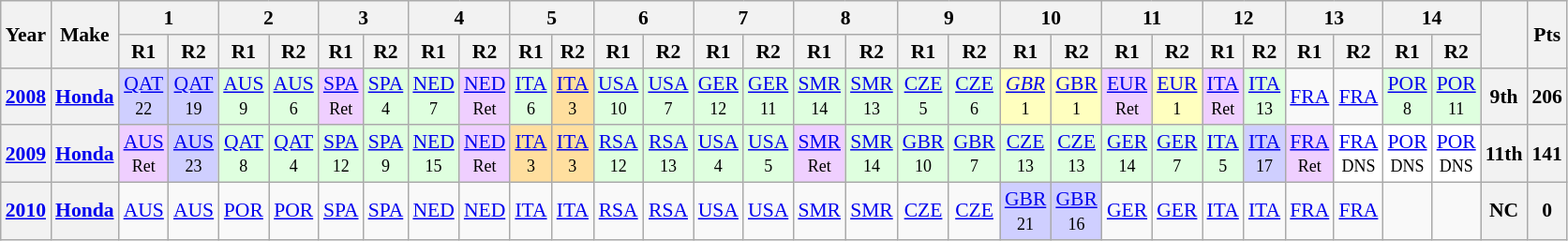<table class="wikitable" style="text-align:center; font-size:90%">
<tr>
<th valign="middle" rowspan=2>Year</th>
<th valign="middle" rowspan=2>Make</th>
<th colspan=2>1</th>
<th colspan=2>2</th>
<th colspan=2>3</th>
<th colspan=2>4</th>
<th colspan=2>5</th>
<th colspan=2>6</th>
<th colspan=2>7</th>
<th colspan=2>8</th>
<th colspan=2>9</th>
<th colspan=2>10</th>
<th colspan=2>11</th>
<th colspan=2>12</th>
<th colspan=2>13</th>
<th colspan=2>14</th>
<th rowspan=2></th>
<th rowspan=2>Pts</th>
</tr>
<tr>
<th>R1</th>
<th>R2</th>
<th>R1</th>
<th>R2</th>
<th>R1</th>
<th>R2</th>
<th>R1</th>
<th>R2</th>
<th>R1</th>
<th>R2</th>
<th>R1</th>
<th>R2</th>
<th>R1</th>
<th>R2</th>
<th>R1</th>
<th>R2</th>
<th>R1</th>
<th>R2</th>
<th>R1</th>
<th>R2</th>
<th>R1</th>
<th>R2</th>
<th>R1</th>
<th>R2</th>
<th>R1</th>
<th>R2</th>
<th>R1</th>
<th>R2</th>
</tr>
<tr>
<th><a href='#'>2008</a></th>
<th><a href='#'>Honda</a></th>
<td style="background:#cfcfff;"><a href='#'>QAT</a><br><small>22</small></td>
<td style="background:#cfcfff;"><a href='#'>QAT</a><br><small>19</small></td>
<td style="background:#DFFFDF;"><a href='#'>AUS</a><br><small>9</small></td>
<td style="background:#DFFFDF;"><a href='#'>AUS</a><br><small>6</small></td>
<td style="background:#EFCFFF;"><a href='#'>SPA</a><br><small>Ret</small></td>
<td style="background:#DFFFDF;"><a href='#'>SPA</a><br><small>4</small></td>
<td style="background:#DFFFDF;"><a href='#'>NED</a><br><small>7</small></td>
<td style="background:#EFCFFF;"><a href='#'>NED</a><br><small>Ret</small></td>
<td style="background:#DFFFDF;"><a href='#'>ITA</a><br><small>6</small></td>
<td style="background:#FFDF9F;"><a href='#'>ITA</a><br><small>3</small></td>
<td style="background:#DFFFDF;"><a href='#'>USA</a><br><small>10</small></td>
<td style="background:#DFFFDF;"><a href='#'>USA</a><br><small>7</small></td>
<td style="background:#DFFFDF;"><a href='#'>GER</a><br><small>12</small></td>
<td style="background:#DFFFDF;"><a href='#'>GER</a><br><small>11</small></td>
<td style="background:#DFFFDF;"><a href='#'>SMR</a><br><small>14</small></td>
<td style="background:#DFFFDF;"><a href='#'>SMR</a><br><small>13</small></td>
<td style="background:#DFFFDF;"><a href='#'>CZE</a><br><small>5</small></td>
<td style="background:#DFFFDF;"><a href='#'>CZE</a><br><small>6</small></td>
<td style="background:#FFFFBF;"><em><a href='#'>GBR</a></em><br><small>1</small></td>
<td style="background:#FFFFBF;"><a href='#'>GBR</a><br><small>1</small></td>
<td style="background:#EFCFFF;"><a href='#'>EUR</a><br><small>Ret</small></td>
<td style="background:#FFFFBF;"><a href='#'>EUR</a><br><small>1</small></td>
<td style="background:#EFCFFF;"><a href='#'>ITA</a><br><small>Ret</small></td>
<td style="background:#DFFFDF;"><a href='#'>ITA</a><br><small>13</small></td>
<td><a href='#'>FRA</a></td>
<td><a href='#'>FRA</a></td>
<td style="background:#DFFFDF;"><a href='#'>POR</a><br><small>8</small></td>
<td style="background:#DFFFDF;"><a href='#'>POR</a><br><small>11</small></td>
<th>9th</th>
<th>206</th>
</tr>
<tr>
<th><a href='#'>2009</a></th>
<th><a href='#'>Honda</a></th>
<td style="background:#EFCFFF;"><a href='#'>AUS</a><br><small>Ret</small></td>
<td style="background:#cfcfff;"><a href='#'>AUS</a><br><small>23</small></td>
<td style="background:#DFFFDF;"><a href='#'>QAT</a><br><small>8</small></td>
<td style="background:#DFFFDF;"><a href='#'>QAT</a><br><small>4</small></td>
<td style="background:#DFFFDF;"><a href='#'>SPA</a><br><small>12</small></td>
<td style="background:#DFFFDF;"><a href='#'>SPA</a><br><small>9</small></td>
<td style="background:#DFFFDF;"><a href='#'>NED</a><br><small>15</small></td>
<td style="background:#EFCFFF;"><a href='#'>NED</a><br><small>Ret</small></td>
<td style="background:#FFDF9F;"><a href='#'>ITA</a><br><small>3</small></td>
<td style="background:#FFDF9F;"><a href='#'>ITA</a><br><small>3</small></td>
<td style="background:#DFFFDF;"><a href='#'>RSA</a><br><small>12</small></td>
<td style="background:#DFFFDF;"><a href='#'>RSA</a><br><small>13</small></td>
<td style="background:#DFFFDF;"><a href='#'>USA</a><br><small>4</small></td>
<td style="background:#DFFFDF;"><a href='#'>USA</a><br><small>5</small></td>
<td style="background:#EFCFFF;"><a href='#'>SMR</a><br><small>Ret</small></td>
<td style="background:#DFFFDF;"><a href='#'>SMR</a><br><small>14</small></td>
<td style="background:#DFFFDF;"><a href='#'>GBR</a><br><small>10</small></td>
<td style="background:#DFFFDF;"><a href='#'>GBR</a><br><small>7</small></td>
<td style="background:#DFFFDF;"><a href='#'>CZE</a><br><small>13</small></td>
<td style="background:#DFFFDF;"><a href='#'>CZE</a><br><small>13</small></td>
<td style="background:#DFFFDF;"><a href='#'>GER</a><br><small>14</small></td>
<td style="background:#DFFFDF;"><a href='#'>GER</a><br><small>7</small></td>
<td style="background:#DFFFDF;"><a href='#'>ITA</a><br><small>5</small></td>
<td style="background:#cfcfff;"><a href='#'>ITA</a><br><small>17</small></td>
<td style="background:#EFCFFF;"><a href='#'>FRA</a><br><small>Ret</small></td>
<td style="background:#FFFFFF;"><a href='#'>FRA</a><br><small>DNS</small></td>
<td style="background:#FFFFFF;"><a href='#'>POR</a><br><small>DNS</small></td>
<td style="background:#FFFFFF;"><a href='#'>POR</a><br><small>DNS</small></td>
<th>11th</th>
<th>141</th>
</tr>
<tr>
<th><a href='#'>2010</a></th>
<th><a href='#'>Honda</a></th>
<td><a href='#'>AUS</a></td>
<td><a href='#'>AUS</a></td>
<td><a href='#'>POR</a></td>
<td><a href='#'>POR</a></td>
<td><a href='#'>SPA</a></td>
<td><a href='#'>SPA</a></td>
<td><a href='#'>NED</a></td>
<td><a href='#'>NED</a></td>
<td><a href='#'>ITA</a></td>
<td><a href='#'>ITA</a></td>
<td><a href='#'>RSA</a></td>
<td><a href='#'>RSA</a></td>
<td><a href='#'>USA</a></td>
<td><a href='#'>USA</a></td>
<td><a href='#'>SMR</a></td>
<td><a href='#'>SMR</a></td>
<td><a href='#'>CZE</a></td>
<td><a href='#'>CZE</a></td>
<td style="background:#cfcfff;"><a href='#'>GBR</a><br><small>21</small></td>
<td style="background:#cfcfff;"><a href='#'>GBR</a><br><small>16</small></td>
<td><a href='#'>GER</a></td>
<td><a href='#'>GER</a></td>
<td><a href='#'>ITA</a></td>
<td><a href='#'>ITA</a></td>
<td><a href='#'>FRA</a></td>
<td><a href='#'>FRA</a></td>
<td></td>
<td></td>
<th>NC</th>
<th>0</th>
</tr>
</table>
